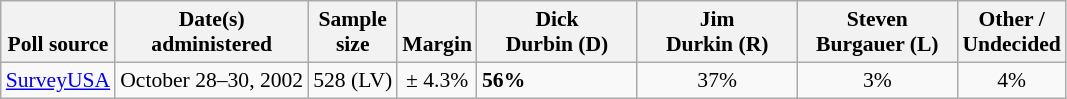<table class="wikitable" style="font-size:90%">
<tr valign=bottom>
<th>Poll source</th>
<th>Date(s)<br>administered</th>
<th>Sample<br>size</th>
<th>Margin<br></th>
<th style="width:100px;">Dick<br>Durbin (D)</th>
<th style="width:100px;">Jim<br>Durkin (R)</th>
<th style="width:100px;">Steven<br>Burgauer (L)</th>
<th>Other /<br>Undecided</th>
</tr>
<tr>
<td><a href='#'>SurveyUSA</a></td>
<td align=center>October 28–30, 2002</td>
<td align=center>528 (LV)</td>
<td align=center>± 4.3%</td>
<td><strong>56%</strong></td>
<td align=center>37%</td>
<td align=center>3%</td>
<td align=center>4%</td>
</tr>
</table>
